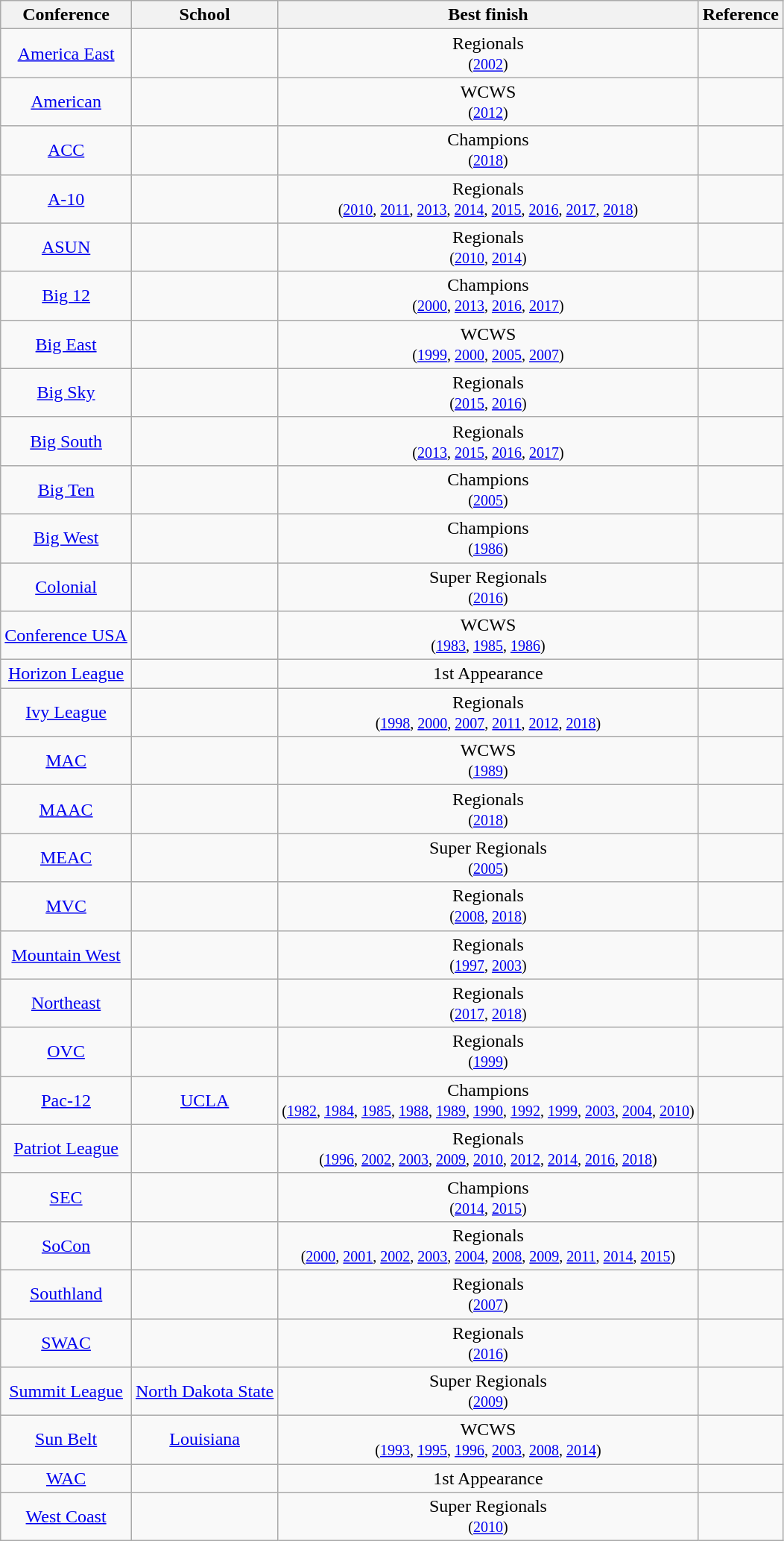<table class="wikitable">
<tr>
<th>Conference</th>
<th>School</th>
<th>Best finish</th>
<th>Reference</th>
</tr>
<tr align=center>
<td><a href='#'>America East</a></td>
<td></td>
<td>Regionals<br><small>(<a href='#'>2002</a>)</small></td>
<td></td>
</tr>
<tr align=center>
<td><a href='#'>American</a></td>
<td></td>
<td>WCWS<br><small>(<a href='#'>2012</a>)</small></td>
<td></td>
</tr>
<tr align=center>
<td><a href='#'>ACC</a></td>
<td></td>
<td>Champions<br><small>(<a href='#'>2018</a>)</small></td>
<td></td>
</tr>
<tr align=center>
<td><a href='#'>A-10</a></td>
<td></td>
<td>Regionals<br><small>(<a href='#'>2010</a>, <a href='#'>2011</a>, <a href='#'>2013</a>, <a href='#'>2014</a>, <a href='#'>2015</a>, <a href='#'>2016</a>, <a href='#'>2017</a>, <a href='#'>2018</a>)</small></td>
<td></td>
</tr>
<tr align=center>
<td><a href='#'>ASUN</a></td>
<td></td>
<td>Regionals<br><small>(<a href='#'>2010</a>, <a href='#'>2014</a>)</small></td>
<td></td>
</tr>
<tr align=center>
<td><a href='#'>Big 12</a></td>
<td></td>
<td>Champions<br><small>(<a href='#'>2000</a>, <a href='#'>2013</a>, <a href='#'>2016</a>, <a href='#'>2017</a>)</small></td>
<td></td>
</tr>
<tr align=center>
<td><a href='#'>Big East</a></td>
<td></td>
<td>WCWS <br> <small>(<a href='#'>1999</a>, <a href='#'>2000</a>, <a href='#'>2005</a>, <a href='#'>2007</a>)</small></td>
<td></td>
</tr>
<tr align=center>
<td><a href='#'>Big Sky</a></td>
<td></td>
<td>Regionals<br><small>(<a href='#'>2015</a>, <a href='#'>2016</a>)</small></td>
<td></td>
</tr>
<tr align=center>
<td><a href='#'>Big South</a></td>
<td></td>
<td>Regionals<br><small>(<a href='#'>2013</a>, <a href='#'>2015</a>, <a href='#'>2016</a>, <a href='#'>2017</a>)</small></td>
<td></td>
</tr>
<tr align=center>
<td><a href='#'>Big Ten</a></td>
<td></td>
<td>Champions<br><small>(<a href='#'>2005</a>)</small></td>
<td></td>
</tr>
<tr align=center>
<td><a href='#'>Big West</a></td>
<td></td>
<td>Champions<br><small>(<a href='#'>1986</a>)</small></td>
<td></td>
</tr>
<tr align=center>
<td><a href='#'>Colonial</a></td>
<td></td>
<td>Super Regionals<br><small>(<a href='#'>2016</a>)</small></td>
<td></td>
</tr>
<tr align=center>
<td><a href='#'>Conference USA</a></td>
<td></td>
<td>WCWS<br><small>(<a href='#'>1983</a>, <a href='#'>1985</a>, <a href='#'>1986</a>)</small></td>
<td></td>
</tr>
<tr align=center>
<td><a href='#'>Horizon League</a></td>
<td></td>
<td>1st Appearance</td>
<td></td>
</tr>
<tr align=center>
<td><a href='#'>Ivy League</a></td>
<td></td>
<td>Regionals<br><small>(<a href='#'>1998</a>, <a href='#'>2000</a>, <a href='#'>2007</a>, <a href='#'>2011</a>, <a href='#'>2012</a>, <a href='#'>2018</a>)</small></td>
<td></td>
</tr>
<tr align=center>
<td><a href='#'>MAC</a></td>
<td></td>
<td>WCWS<br><small>(<a href='#'>1989</a>)</small></td>
<td></td>
</tr>
<tr align=center>
<td><a href='#'>MAAC</a></td>
<td></td>
<td>Regionals<br><small>(<a href='#'>2018</a>)</small></td>
<td></td>
</tr>
<tr align=center>
<td><a href='#'>MEAC</a></td>
<td></td>
<td>Super Regionals<br><small>(<a href='#'>2005</a>)</small></td>
<td></td>
</tr>
<tr align=center>
<td><a href='#'>MVC</a></td>
<td></td>
<td>Regionals<br><small>(<a href='#'>2008</a>, <a href='#'>2018</a>)</small></td>
<td></td>
</tr>
<tr align=center>
<td><a href='#'>Mountain West</a></td>
<td></td>
<td>Regionals<br><small>(<a href='#'>1997</a>, <a href='#'>2003</a>)</small></td>
<td></td>
</tr>
<tr align=center>
<td><a href='#'>Northeast</a></td>
<td></td>
<td>Regionals<br><small>(<a href='#'>2017</a>, <a href='#'>2018</a>)</small></td>
<td></td>
</tr>
<tr align=center>
<td><a href='#'>OVC</a></td>
<td></td>
<td>Regionals<br><small>(<a href='#'>1999</a>)</small></td>
<td></td>
</tr>
<tr align=center>
<td><a href='#'>Pac-12</a></td>
<td><a href='#'>UCLA</a></td>
<td>Champions<br><small>(<a href='#'>1982</a>, <a href='#'>1984</a>, <a href='#'>1985</a>, <a href='#'>1988</a>, <a href='#'>1989</a>, <a href='#'>1990</a>, <a href='#'>1992</a>, <a href='#'>1999</a>, <a href='#'>2003</a>, <a href='#'>2004</a>, <a href='#'>2010</a>)</small></td>
<td></td>
</tr>
<tr align=center>
<td><a href='#'>Patriot League</a></td>
<td></td>
<td>Regionals<br><small>(<a href='#'>1996</a>, <a href='#'>2002</a>, <a href='#'>2003</a>, <a href='#'>2009</a>, <a href='#'>2010</a>, <a href='#'>2012</a>, <a href='#'>2014</a>, <a href='#'>2016</a>, <a href='#'>2018</a>)</small></td>
<td></td>
</tr>
<tr align=center>
<td><a href='#'>SEC</a></td>
<td></td>
<td>Champions<br><small> (<a href='#'>2014</a>, <a href='#'>2015</a>)</small></td>
<td></td>
</tr>
<tr align=center>
<td><a href='#'>SoCon</a></td>
<td></td>
<td>Regionals <br><small>(<a href='#'>2000</a>, <a href='#'>2001</a>, <a href='#'>2002</a>, <a href='#'>2003</a>, <a href='#'>2004</a>, <a href='#'>2008</a>, <a href='#'>2009</a>, <a href='#'>2011</a>, <a href='#'>2014</a>, <a href='#'>2015</a>)</small></td>
<td></td>
</tr>
<tr align=center>
<td><a href='#'>Southland</a></td>
<td></td>
<td>Regionals <br><small>(<a href='#'>2007</a>)</small></td>
<td></td>
</tr>
<tr align=center>
<td><a href='#'>SWAC</a></td>
<td></td>
<td>Regionals <br><small>(<a href='#'>2016</a>)</small></td>
<td></td>
</tr>
<tr align=center>
<td><a href='#'>Summit League</a></td>
<td><a href='#'>North Dakota State</a></td>
<td>Super Regionals<br><small>(<a href='#'>2009</a>)</small></td>
<td></td>
</tr>
<tr align=center>
<td><a href='#'>Sun Belt</a></td>
<td><a href='#'>Louisiana</a></td>
<td>WCWS<br><small>(<a href='#'>1993</a>, <a href='#'>1995</a>, <a href='#'>1996</a>, <a href='#'>2003</a>, <a href='#'>2008</a>, <a href='#'>2014</a>)</small></td>
<td></td>
</tr>
<tr align=center>
<td><a href='#'>WAC</a></td>
<td></td>
<td>1st Appearance</td>
<td></td>
</tr>
<tr align=center>
<td><a href='#'>West Coast</a></td>
<td></td>
<td>Super Regionals<br><small>(<a href='#'>2010</a>)</small></td>
<td></td>
</tr>
</table>
